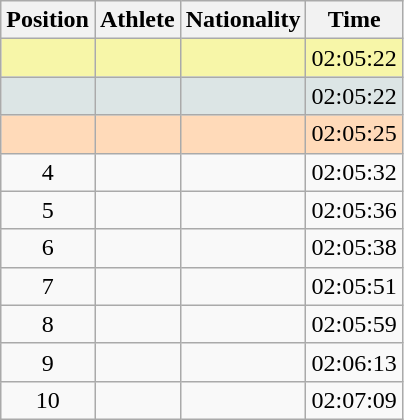<table class="wikitable sortable">
<tr>
<th scope="col">Position</th>
<th scope="col">Athlete</th>
<th scope="col">Nationality</th>
<th scope="col">Time</th>
</tr>
<tr bgcolor="#F7F6A8">
<td align=center></td>
<td></td>
<td></td>
<td>02:05:22</td>
</tr>
<tr bgcolor="#DCE5E5">
<td align=center></td>
<td></td>
<td></td>
<td>02:05:22</td>
</tr>
<tr bgcolor="#FFDAB9">
<td align=center></td>
<td></td>
<td></td>
<td>02:05:25</td>
</tr>
<tr>
<td align=center>4</td>
<td></td>
<td></td>
<td>02:05:32</td>
</tr>
<tr>
<td align=center>5</td>
<td></td>
<td></td>
<td>02:05:36</td>
</tr>
<tr>
<td align=center>6</td>
<td></td>
<td></td>
<td>02:05:38</td>
</tr>
<tr>
<td align=center>7</td>
<td></td>
<td></td>
<td>02:05:51</td>
</tr>
<tr>
<td align=center>8</td>
<td></td>
<td></td>
<td>02:05:59</td>
</tr>
<tr>
<td align=center>9</td>
<td></td>
<td></td>
<td>02:06:13</td>
</tr>
<tr>
<td align=center>10</td>
<td></td>
<td></td>
<td>02:07:09</td>
</tr>
</table>
